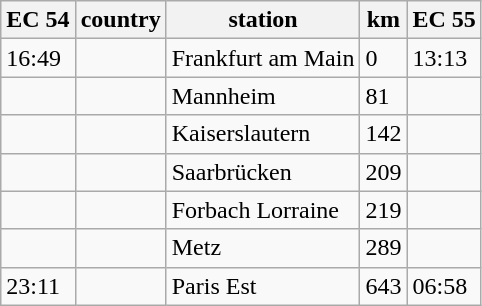<table class="wikitable">
<tr>
<th>EC 54</th>
<th>country</th>
<th>station</th>
<th>km</th>
<th>EC 55</th>
</tr>
<tr>
<td>16:49</td>
<td></td>
<td>Frankfurt am Main</td>
<td>0</td>
<td>13:13</td>
</tr>
<tr>
<td></td>
<td></td>
<td>Mannheim</td>
<td>81</td>
<td></td>
</tr>
<tr>
<td></td>
<td></td>
<td>Kaiserslautern</td>
<td>142</td>
<td></td>
</tr>
<tr>
<td></td>
<td></td>
<td>Saarbrücken</td>
<td>209</td>
<td></td>
</tr>
<tr>
<td></td>
<td></td>
<td>Forbach Lorraine</td>
<td>219</td>
<td></td>
</tr>
<tr>
<td></td>
<td></td>
<td>Metz</td>
<td>289</td>
<td></td>
</tr>
<tr>
<td>23:11</td>
<td></td>
<td>Paris Est</td>
<td>643</td>
<td>06:58</td>
</tr>
</table>
